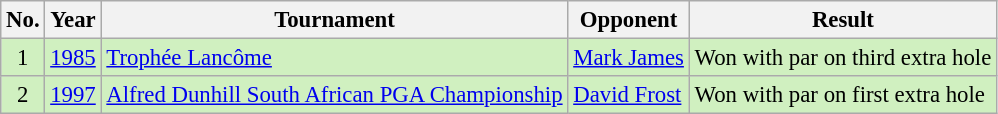<table class="wikitable" style="font-size:95%;">
<tr>
<th>No.</th>
<th>Year</th>
<th>Tournament</th>
<th>Opponent</th>
<th>Result</th>
</tr>
<tr style="background:#D0F0C0;">
<td align=center>1</td>
<td><a href='#'>1985</a></td>
<td><a href='#'>Trophée Lancôme</a></td>
<td> <a href='#'>Mark James</a></td>
<td>Won with par on third extra hole</td>
</tr>
<tr style="background:#D0F0C0;">
<td align=center>2</td>
<td><a href='#'>1997</a></td>
<td><a href='#'>Alfred Dunhill South African PGA Championship</a></td>
<td> <a href='#'>David Frost</a></td>
<td>Won with par on first extra hole</td>
</tr>
</table>
